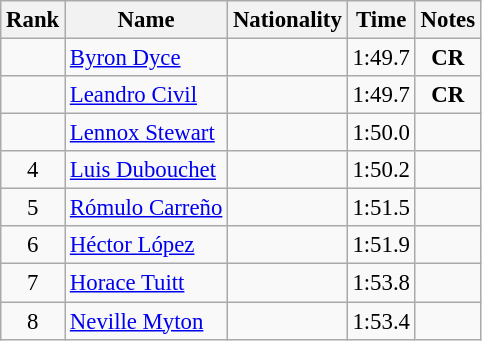<table class="wikitable sortable" style="text-align:center;font-size:95%">
<tr>
<th>Rank</th>
<th>Name</th>
<th>Nationality</th>
<th>Time</th>
<th>Notes</th>
</tr>
<tr>
<td></td>
<td align=left><a href='#'>Byron Dyce</a></td>
<td align=left></td>
<td>1:49.7</td>
<td><strong>CR</strong></td>
</tr>
<tr>
<td></td>
<td align=left><a href='#'>Leandro Civil</a></td>
<td align=left></td>
<td>1:49.7</td>
<td><strong>CR</strong></td>
</tr>
<tr>
<td></td>
<td align=left><a href='#'>Lennox Stewart</a></td>
<td align=left></td>
<td>1:50.0</td>
<td></td>
</tr>
<tr>
<td>4</td>
<td align=left><a href='#'>Luis Dubouchet</a></td>
<td align=left></td>
<td>1:50.2</td>
<td></td>
</tr>
<tr>
<td>5</td>
<td align=left><a href='#'>Rómulo Carreño</a></td>
<td align=left></td>
<td>1:51.5</td>
<td></td>
</tr>
<tr>
<td>6</td>
<td align=left><a href='#'>Héctor López</a></td>
<td align=left></td>
<td>1:51.9</td>
<td></td>
</tr>
<tr>
<td>7</td>
<td align=left><a href='#'>Horace Tuitt</a></td>
<td align=left></td>
<td>1:53.8</td>
<td></td>
</tr>
<tr>
<td>8</td>
<td align=left><a href='#'>Neville Myton</a></td>
<td align=left></td>
<td>1:53.4</td>
<td></td>
</tr>
</table>
